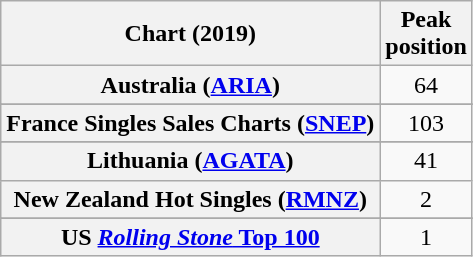<table class="wikitable sortable plainrowheaders" style="text-align:center">
<tr>
<th scope="col">Chart (2019)</th>
<th scope="col">Peak<br>position</th>
</tr>
<tr>
<th scope="row">Australia (<a href='#'>ARIA</a>)</th>
<td>64</td>
</tr>
<tr>
</tr>
<tr>
<th scope="row">France Singles Sales Charts (<a href='#'>SNEP</a>)</th>
<td align="center">103</td>
</tr>
<tr>
</tr>
<tr>
</tr>
<tr>
<th scope="row">Lithuania (<a href='#'>AGATA</a>)</th>
<td>41</td>
</tr>
<tr>
<th scope="row">New Zealand Hot Singles (<a href='#'>RMNZ</a>)</th>
<td>2</td>
</tr>
<tr>
</tr>
<tr>
</tr>
<tr>
</tr>
<tr>
</tr>
<tr>
</tr>
<tr>
</tr>
<tr>
</tr>
<tr>
</tr>
<tr>
</tr>
<tr>
<th scope="row">US <a href='#'><em>Rolling Stone</em> Top 100</a></th>
<td>1</td>
</tr>
</table>
